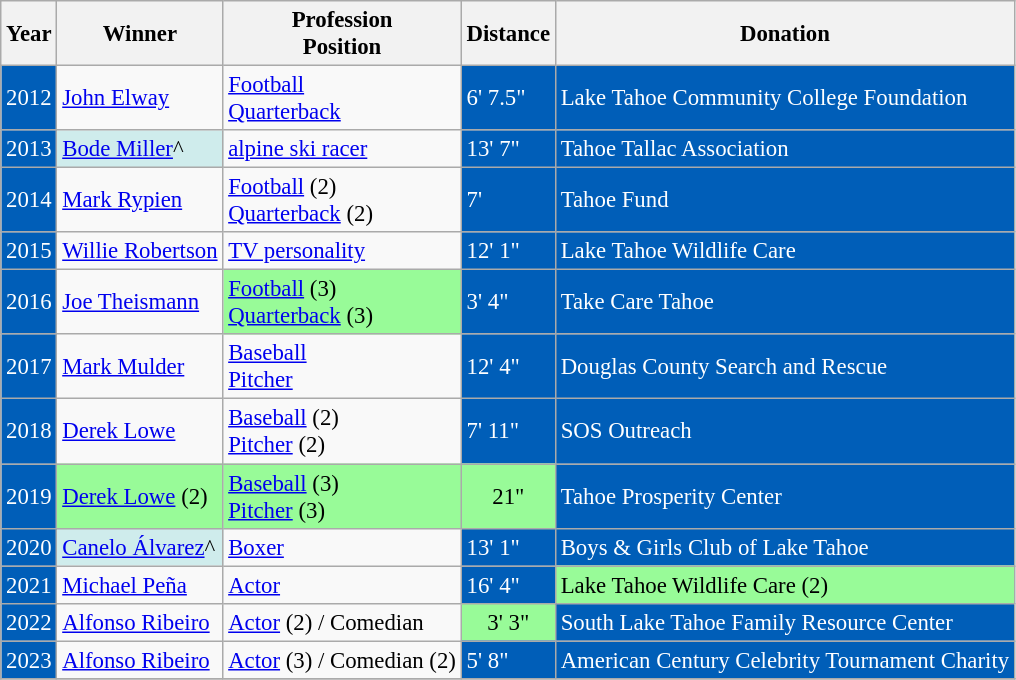<table class="wikitable plainrowheaders sortable" style="font-size:95%;">
<tr>
<th>Year</th>
<th>Winner</th>
<th>Profession<br>Position</th>
<th>Distance</th>
<th>Donation</th>
</tr>
<tr>
<td ! style="background-color:#005eb8; color:#ffffff; color:white;"><div>2012</div></td>
<td> <a href='#'>John Elway</a></td>
<td><a href='#'>Football</a><br><a href='#'>Quarterback</a></td>
<td ! style="background-color:#005eb8; color:#ffffff; color:white;"><div>6' 7.5"</div></td>
<td ! style="background-color:#005eb8; color:#ffffff; color:white;"><div>Lake Tahoe Community College Foundation</div></td>
</tr>
<tr>
<td ! style="background-color:#005eb8; color:#ffffff; color:white;"><div>2013</div></td>
<td bgcolor="#CFECEC"> <a href='#'>Bode Miller</a>^</td>
<td><a href='#'>alpine ski racer</a></td>
<td ! style="background-color:#005eb8; color:#ffffff; color:white;"><div>13' 7"</div></td>
<td ! style="background-color:#005eb8; color:#ffffff; color:white;"><div>Tahoe Tallac Association</div></td>
</tr>
<tr>
<td ! style="background-color:#005eb8; color:#ffffff; color:white;"><div>2014</div></td>
<td> <a href='#'>Mark Rypien</a></td>
<td><a href='#'>Football</a> (2)<br><a href='#'>Quarterback</a> (2)</td>
<td ! style="background-color:#005eb8; color:#ffffff; color:white;"><div>7'</div></td>
<td ! style="background-color:#005eb8; color:#ffffff; color:white;"><div>Tahoe Fund</div></td>
</tr>
<tr>
<td ! style="background-color:#005eb8; color:#ffffff; color:white;"><div>2015</div></td>
<td> <a href='#'>Willie Robertson</a></td>
<td><a href='#'>TV personality</a></td>
<td ! style="background-color:#005eb8; color:#ffffff; color:white;"><div>12' 1"</div></td>
<td ! style="background-color:#005eb8; color:#ffffff; color:white;"><div>Lake Tahoe Wildlife Care</div></td>
</tr>
<tr>
<td ! style="background-color:#005eb8; color:#ffffff; color:white;"><div>2016</div></td>
<td> <a href='#'>Joe Theismann</a></td>
<td style="background:PaleGreen;"><a href='#'>Football</a> (3)<br><a href='#'>Quarterback</a> (3)</td>
<td ! style="background-color:#005eb8; color:#ffffff; color:white;"><div>3' 4"</div></td>
<td ! style="background-color:#005eb8; color:#ffffff; color:white;"><div>Take Care Tahoe</div></td>
</tr>
<tr>
<td ! style="background-color:#005eb8; color:#ffffff; color:white;"><div>2017</div></td>
<td> <a href='#'>Mark Mulder</a></td>
<td><a href='#'>Baseball</a><br><a href='#'>Pitcher</a></td>
<td ! style="background-color:#005eb8; color:#ffffff; color:white;"><div>12' 4"</div></td>
<td ! style="background-color:#005eb8; color:#ffffff; color:white;"><div>Douglas County Search and Rescue</div></td>
</tr>
<tr>
<td ! style="background-color:#005eb8; color:#ffffff; color:white;"><div>2018</div></td>
<td> <a href='#'>Derek Lowe</a></td>
<td><a href='#'>Baseball</a> (2)<br><a href='#'>Pitcher</a> (2)</td>
<td ! style="background-color:#005eb8; color:#ffffff; color:white;"><div>7' 11"</div></td>
<td ! style="background-color:#005eb8; color:#ffffff; color:white;"><div>SOS Outreach</div></td>
</tr>
<tr>
<td ! style="background-color:#005eb8; color:#ffffff; color:white;"><div>2019</div></td>
<td style="background:PaleGreen;"> <a href='#'>Derek Lowe</a> (2)</td>
<td style="background:PaleGreen;"><a href='#'>Baseball</a> (3)<br><a href='#'>Pitcher</a> (3)</td>
<td style="background:PaleGreen; text-align:center;">21"</td>
<td ! style="background-color:#005eb8; color:#ffffff; color:white;"><div>Tahoe Prosperity Center</div></td>
</tr>
<tr>
<td ! style="background-color:#005eb8; color:#ffffff; color:white;"><div>2020</div></td>
<td bgcolor="#CFECEC"> <a href='#'>Canelo Álvarez</a>^</td>
<td><a href='#'>Boxer</a></td>
<td ! style="background-color:#005eb8; color:#ffffff; color:white;"><div>13' 1"</div></td>
<td ! style="background-color:#005eb8; color:#ffffff; color:white;"><div>Boys & Girls Club of Lake Tahoe</div></td>
</tr>
<tr>
<td ! style="background-color:#005eb8; color:#ffffff; color:white;"><div>2021</div></td>
<td> <a href='#'>Michael Peña</a></td>
<td><a href='#'>Actor</a></td>
<td ! style="background-color:#005eb8; color:#ffffff; color:white;"><div>16' 4"</div></td>
<td ! style="background:PaleGreen;">Lake Tahoe Wildlife Care (2)</td>
</tr>
<tr>
<td ! style="background-color:#005eb8; color:#ffffff; color:white;"><div>2022</div></td>
<td> <a href='#'>Alfonso Ribeiro</a></td>
<td><a href='#'>Actor</a> (2) / Comedian</td>
<td style="background:PaleGreen; text-align:center;">3' 3"</td>
<td ! style="background-color:#005eb8; color:#ffffff; color:white;"><div>South Lake Tahoe Family Resource Center</div></td>
</tr>
<tr>
<td ! style="background-color:#005eb8; color:#ffffff; color:white;"><div>2023</div></td>
<td> <a href='#'>Alfonso Ribeiro</a></td>
<td><a href='#'>Actor</a> (3) / Comedian (2)</td>
<td ! style="background-color:#005eb8; color:#ffffff; color:white;"><div>5' 8"</div></td>
<td ! style="background-color:#005eb8; color:#ffffff; color:white;"><div>American Century Celebrity Tournament Charity</div></td>
</tr>
<tr>
</tr>
</table>
